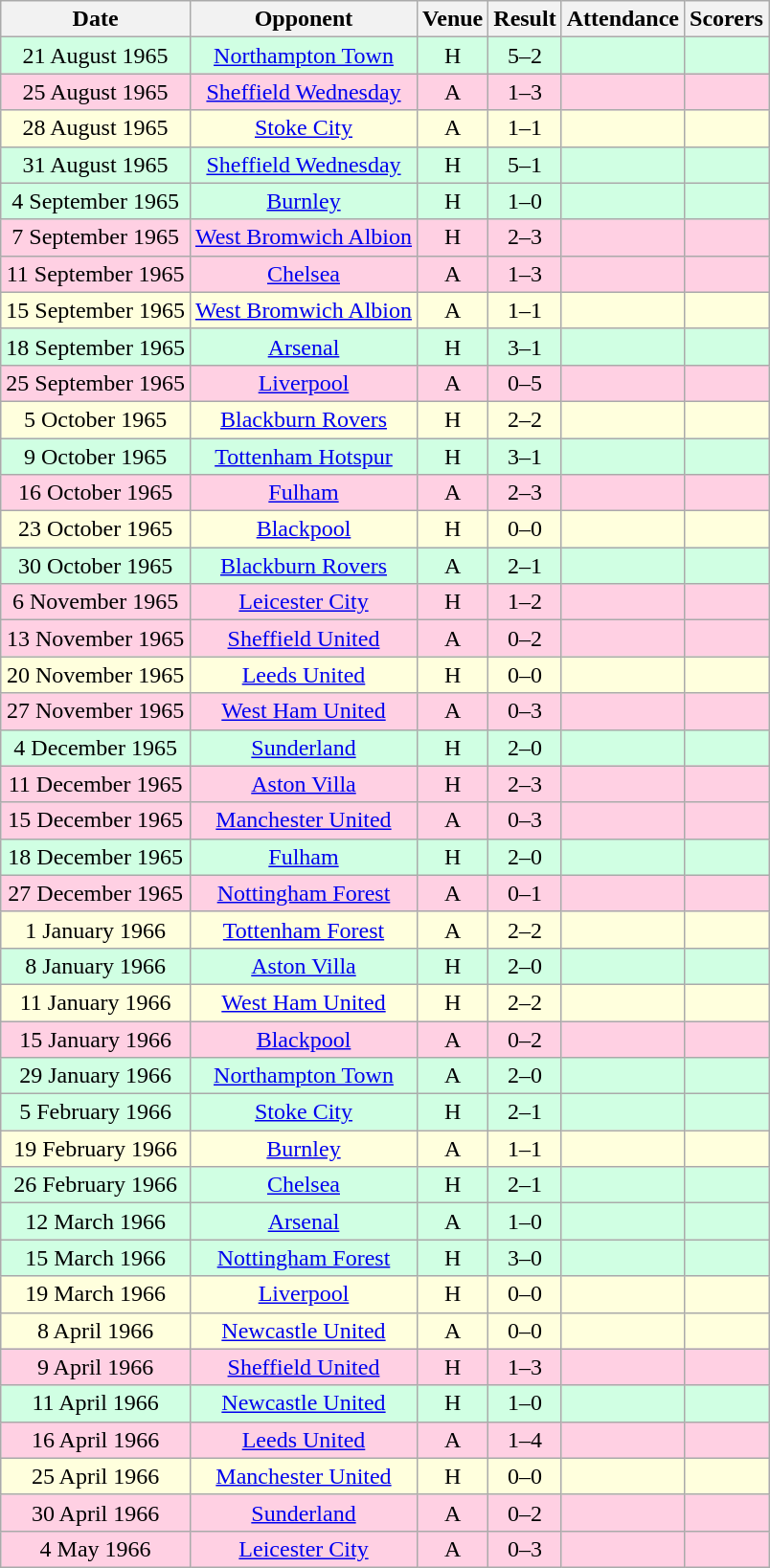<table class="wikitable sortable" style="font-size:100%; text-align:center">
<tr>
<th>Date</th>
<th>Opponent</th>
<th>Venue</th>
<th>Result</th>
<th>Attendance</th>
<th>Scorers</th>
</tr>
<tr style="background-color: #d0ffe3;">
<td>21 August 1965</td>
<td><a href='#'>Northampton Town</a></td>
<td>H</td>
<td>5–2</td>
<td></td>
<td></td>
</tr>
<tr style="background-color: #ffd0e3;">
<td>25 August 1965</td>
<td><a href='#'>Sheffield Wednesday</a></td>
<td>A</td>
<td>1–3</td>
<td></td>
<td></td>
</tr>
<tr style="background-color: #ffffdd;">
<td>28 August 1965</td>
<td><a href='#'>Stoke City</a></td>
<td>A</td>
<td>1–1</td>
<td></td>
<td></td>
</tr>
<tr style="background-color: #d0ffe3;">
<td>31 August 1965</td>
<td><a href='#'>Sheffield Wednesday</a></td>
<td>H</td>
<td>5–1</td>
<td></td>
<td></td>
</tr>
<tr style="background-color: #d0ffe3;">
<td>4 September 1965</td>
<td><a href='#'>Burnley</a></td>
<td>H</td>
<td>1–0</td>
<td></td>
<td></td>
</tr>
<tr style="background-color: #ffd0e3;">
<td>7 September 1965</td>
<td><a href='#'>West Bromwich Albion</a></td>
<td>H</td>
<td>2–3</td>
<td></td>
<td></td>
</tr>
<tr style="background-color: #ffd0e3;">
<td>11 September 1965</td>
<td><a href='#'>Chelsea</a></td>
<td>A</td>
<td>1–3</td>
<td></td>
<td></td>
</tr>
<tr style="background-color: #ffffdd;">
<td>15 September 1965</td>
<td><a href='#'>West Bromwich Albion</a></td>
<td>A</td>
<td>1–1</td>
<td></td>
<td></td>
</tr>
<tr style="background-color: #d0ffe3;">
<td>18 September 1965</td>
<td><a href='#'>Arsenal</a></td>
<td>H</td>
<td>3–1</td>
<td></td>
<td></td>
</tr>
<tr style="background-color: #ffd0e3;">
<td>25 September 1965</td>
<td><a href='#'>Liverpool</a></td>
<td>A</td>
<td>0–5</td>
<td></td>
<td></td>
</tr>
<tr style="background-color: #ffffdd;">
<td>5 October 1965</td>
<td><a href='#'>Blackburn Rovers</a></td>
<td>H</td>
<td>2–2</td>
<td></td>
<td></td>
</tr>
<tr style="background-color: #d0ffe3;">
<td>9 October 1965</td>
<td><a href='#'>Tottenham Hotspur</a></td>
<td>H</td>
<td>3–1</td>
<td></td>
<td></td>
</tr>
<tr style="background-color: #ffd0e3;">
<td>16 October 1965</td>
<td><a href='#'>Fulham</a></td>
<td>A</td>
<td>2–3</td>
<td></td>
<td></td>
</tr>
<tr style="background-color: #ffffdd;">
<td>23 October 1965</td>
<td><a href='#'>Blackpool</a></td>
<td>H</td>
<td>0–0</td>
<td></td>
<td></td>
</tr>
<tr style="background-color: #d0ffe3;">
<td>30 October 1965</td>
<td><a href='#'>Blackburn Rovers</a></td>
<td>A</td>
<td>2–1</td>
<td></td>
<td></td>
</tr>
<tr style="background-color: #ffd0e3;">
<td>6 November 1965</td>
<td><a href='#'>Leicester City</a></td>
<td>H</td>
<td>1–2</td>
<td></td>
<td></td>
</tr>
<tr style="background-color: #ffd0e3;">
<td>13 November 1965</td>
<td><a href='#'>Sheffield United</a></td>
<td>A</td>
<td>0–2</td>
<td></td>
<td></td>
</tr>
<tr style="background-color: #ffffdd;">
<td>20 November 1965</td>
<td><a href='#'>Leeds United</a></td>
<td>H</td>
<td>0–0</td>
<td></td>
<td></td>
</tr>
<tr style="background-color: #ffd0e3;">
<td>27 November 1965</td>
<td><a href='#'>West Ham United</a></td>
<td>A</td>
<td>0–3</td>
<td></td>
<td></td>
</tr>
<tr style="background-color: #d0ffe3;">
<td>4 December 1965</td>
<td><a href='#'>Sunderland</a></td>
<td>H</td>
<td>2–0</td>
<td></td>
<td></td>
</tr>
<tr style="background-color: #ffd0e3;">
<td>11 December 1965</td>
<td><a href='#'>Aston Villa</a></td>
<td>H</td>
<td>2–3</td>
<td></td>
<td></td>
</tr>
<tr style="background-color: #ffd0e3;">
<td>15 December 1965</td>
<td><a href='#'>Manchester United</a></td>
<td>A</td>
<td>0–3</td>
<td></td>
<td></td>
</tr>
<tr style="background-color: #d0ffe3;">
<td>18 December 1965</td>
<td><a href='#'>Fulham</a></td>
<td>H</td>
<td>2–0</td>
<td></td>
<td></td>
</tr>
<tr style="background-color: #ffd0e3;">
<td>27 December 1965</td>
<td><a href='#'>Nottingham Forest</a></td>
<td>A</td>
<td>0–1</td>
<td></td>
<td></td>
</tr>
<tr style="background-color: #ffffdd;">
<td>1 January 1966</td>
<td><a href='#'>Tottenham Forest</a></td>
<td>A</td>
<td>2–2</td>
<td></td>
<td></td>
</tr>
<tr style="background-color: #d0ffe3;">
<td>8 January 1966</td>
<td><a href='#'>Aston Villa</a></td>
<td>H</td>
<td>2–0</td>
<td></td>
<td></td>
</tr>
<tr style="background-color: #ffffdd;">
<td>11 January 1966</td>
<td><a href='#'>West Ham United</a></td>
<td>H</td>
<td>2–2</td>
<td></td>
<td></td>
</tr>
<tr style="background-color: #ffd0e3;">
<td>15 January 1966</td>
<td><a href='#'>Blackpool</a></td>
<td>A</td>
<td>0–2</td>
<td></td>
<td></td>
</tr>
<tr style="background-color: #d0ffe3;">
<td>29 January 1966</td>
<td><a href='#'>Northampton Town</a></td>
<td>A</td>
<td>2–0</td>
<td></td>
<td></td>
</tr>
<tr style="background-color: #d0ffe3;">
<td>5 February 1966</td>
<td><a href='#'>Stoke City</a></td>
<td>H</td>
<td>2–1</td>
<td></td>
<td></td>
</tr>
<tr style="background-color: #ffffdd;">
<td>19 February 1966</td>
<td><a href='#'>Burnley</a></td>
<td>A</td>
<td>1–1</td>
<td></td>
<td></td>
</tr>
<tr style="background-color: #d0ffe3;">
<td>26 February 1966</td>
<td><a href='#'>Chelsea</a></td>
<td>H</td>
<td>2–1</td>
<td></td>
<td></td>
</tr>
<tr style="background-color: #d0ffe3;">
<td>12 March 1966</td>
<td><a href='#'>Arsenal</a></td>
<td>A</td>
<td>1–0</td>
<td></td>
<td></td>
</tr>
<tr style="background-color: #d0ffe3;">
<td>15 March 1966</td>
<td><a href='#'>Nottingham Forest</a></td>
<td>H</td>
<td>3–0</td>
<td></td>
<td></td>
</tr>
<tr style="background-color: #ffffdd;">
<td>19 March 1966</td>
<td><a href='#'>Liverpool</a></td>
<td>H</td>
<td>0–0</td>
<td></td>
<td></td>
</tr>
<tr style="background-color: #ffffdd;">
<td>8 April 1966</td>
<td><a href='#'>Newcastle United</a></td>
<td>A</td>
<td>0–0</td>
<td></td>
<td></td>
</tr>
<tr style="background-color: #ffd0e3;">
<td>9 April 1966</td>
<td><a href='#'>Sheffield United</a></td>
<td>H</td>
<td>1–3</td>
<td></td>
<td></td>
</tr>
<tr style="background-color: #d0ffe3;">
<td>11 April 1966</td>
<td><a href='#'>Newcastle United</a></td>
<td>H</td>
<td>1–0</td>
<td></td>
<td></td>
</tr>
<tr style="background-color: #ffd0e3;">
<td>16 April 1966</td>
<td><a href='#'>Leeds United</a></td>
<td>A</td>
<td>1–4</td>
<td></td>
<td></td>
</tr>
<tr style="background-color: #ffffdd;">
<td>25 April 1966</td>
<td><a href='#'>Manchester United</a></td>
<td>H</td>
<td>0–0</td>
<td></td>
<td></td>
</tr>
<tr style="background-color: #ffd0e3;">
<td>30 April 1966</td>
<td><a href='#'>Sunderland</a></td>
<td>A</td>
<td>0–2</td>
<td></td>
<td></td>
</tr>
<tr style="background-color: #ffd0e3;">
<td>4 May 1966</td>
<td><a href='#'>Leicester City</a></td>
<td>A</td>
<td>0–3</td>
<td></td>
<td></td>
</tr>
</table>
